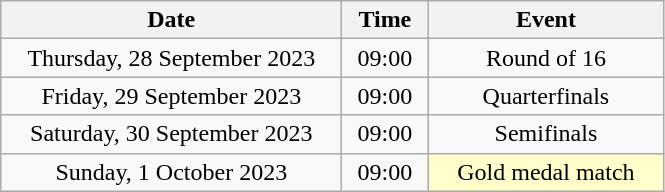<table class = "wikitable" style="text-align:center;">
<tr>
<th width=220>Date</th>
<th width=50>Time</th>
<th width=150>Event</th>
</tr>
<tr>
<td>Thursday, 28 September 2023</td>
<td>09:00</td>
<td>Round of 16</td>
</tr>
<tr>
<td>Friday, 29 September 2023</td>
<td>09:00</td>
<td>Quarterfinals</td>
</tr>
<tr>
<td>Saturday, 30 September 2023</td>
<td>09:00</td>
<td>Semifinals</td>
</tr>
<tr>
<td>Sunday, 1 October 2023</td>
<td>09:00</td>
<td bgcolor=ffffcc>Gold medal match</td>
</tr>
</table>
